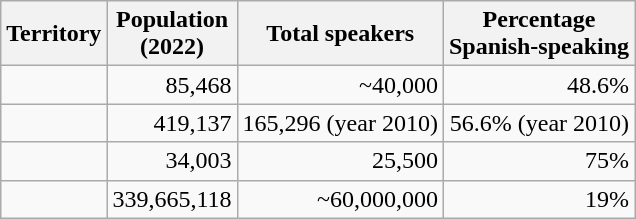<table class="wikitable" style="text-align:right;">
<tr>
<th>Territory</th>
<th>Population<br>(2022)</th>
<th>Total speakers</th>
<th>Percentage<br>Spanish-speaking</th>
</tr>
<tr>
<td style="text-align:left;"></td>
<td>85,468</td>
<td>~40,000</td>
<td>48.6%</td>
</tr>
<tr>
<td style="text-align:left;"></td>
<td>419,137</td>
<td>165,296 (year 2010)</td>
<td>56.6% (year 2010)</td>
</tr>
<tr>
<td style="text-align:left;"></td>
<td>34,003</td>
<td>25,500</td>
<td>75%</td>
</tr>
<tr>
<td style="text-align:left;"></td>
<td>339,665,118</td>
<td>~60,000,000</td>
<td>19%</td>
</tr>
</table>
